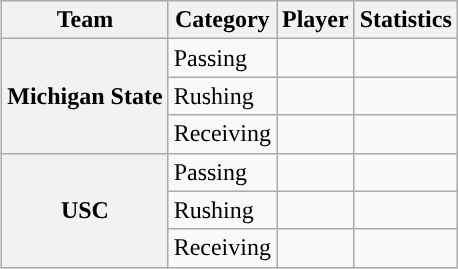<table class="wikitable" style="float:right">
<tr>
<th>Team</th>
<th>Category</th>
<th>Player</th>
<th>Statistics</th>
</tr>
<tr>
<th rowspan=3>Michigan State</th>
<td>Passing</td>
<td></td>
<td></td>
</tr>
<tr>
<td>Rushing</td>
<td></td>
<td></td>
</tr>
<tr>
<td>Receiving</td>
<td></td>
<td></td>
</tr>
<tr>
<th rowspan=3>USC</th>
<td>Passing</td>
<td></td>
<td></td>
</tr>
<tr>
<td>Rushing</td>
<td></td>
<td></td>
</tr>
<tr>
<td>Receiving</td>
<td></td>
<td></td>
</tr>
</table>
